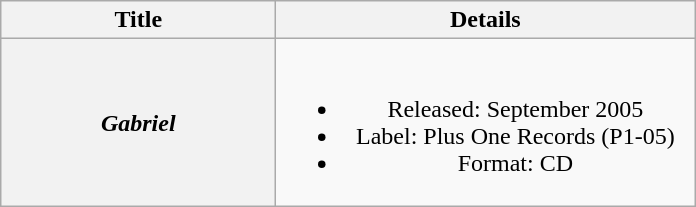<table class="wikitable plainrowheaders" style="text-align:center;" border="1">
<tr>
<th scope="col" style="width:11em;">Title</th>
<th scope="col" style="width:17em;">Details</th>
</tr>
<tr>
<th scope="row"><em>Gabriel</em></th>
<td><br><ul><li>Released: September 2005</li><li>Label: Plus One Records (P1-05)</li><li>Format: CD</li></ul></td>
</tr>
</table>
